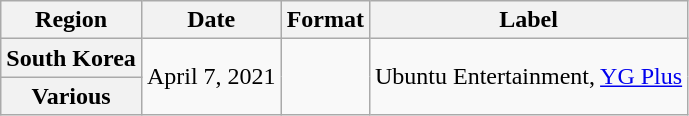<table class="wikitable plainrowheaders">
<tr>
<th scope="col">Region</th>
<th>Date</th>
<th>Format</th>
<th>Label</th>
</tr>
<tr>
<th scope="row">South Korea</th>
<td rowspan="2">April 7, 2021</td>
<td rowspan="2"></td>
<td rowspan="2">Ubuntu Entertainment, <a href='#'>YG Plus</a></td>
</tr>
<tr>
<th scope="row">Various</th>
</tr>
</table>
